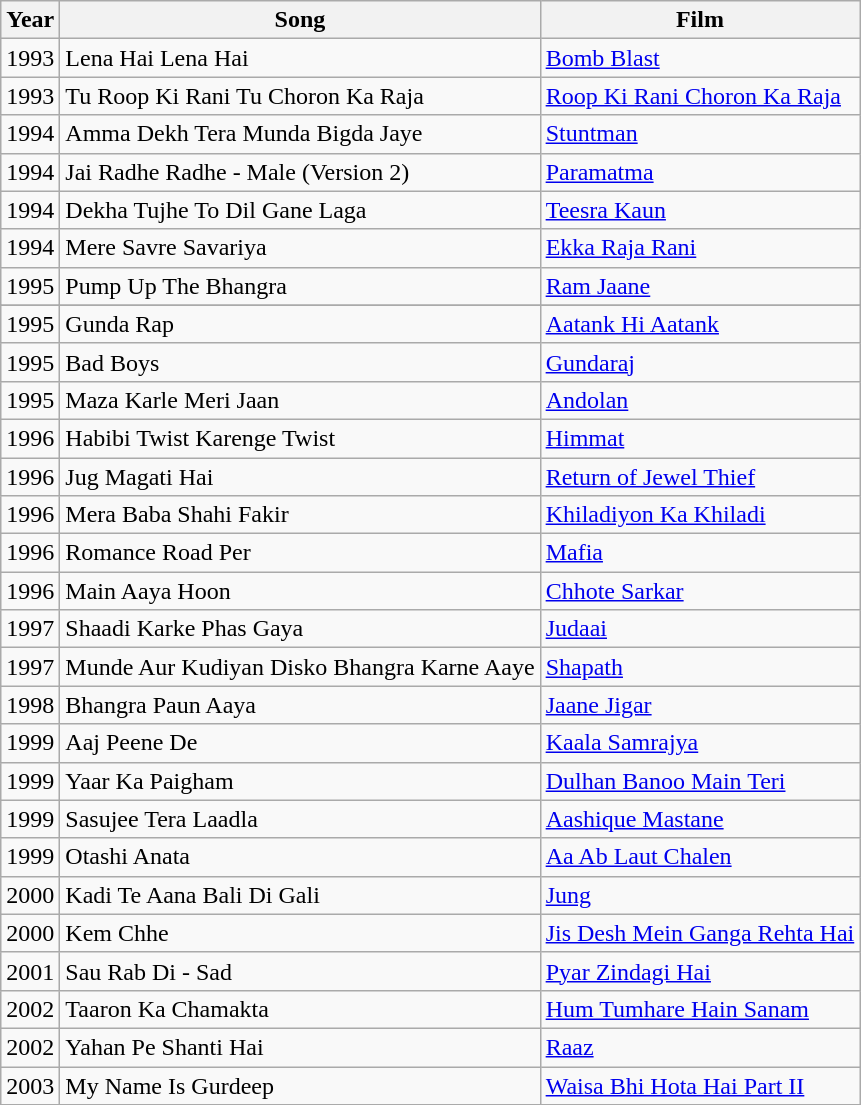<table class="wikitable sortable">
<tr>
<th scope="col">Year</th>
<th scope="col">Song</th>
<th scope="col">Film</th>
</tr>
<tr>
<td>1993</td>
<td>Lena Hai Lena Hai</td>
<td><a href='#'>Bomb Blast</a></td>
</tr>
<tr>
<td>1993</td>
<td>Tu Roop Ki Rani Tu Choron Ka Raja</td>
<td><a href='#'>Roop Ki Rani Choron Ka Raja</a></td>
</tr>
<tr>
<td>1994</td>
<td>Amma Dekh Tera Munda Bigda Jaye</td>
<td><a href='#'>Stuntman</a></td>
</tr>
<tr>
<td>1994</td>
<td>Jai Radhe Radhe - Male (Version 2)</td>
<td><a href='#'>Paramatma</a></td>
</tr>
<tr>
<td>1994</td>
<td>Dekha Tujhe To Dil Gane Laga</td>
<td><a href='#'>Teesra Kaun</a></td>
</tr>
<tr>
<td>1994</td>
<td>Mere Savre Savariya</td>
<td><a href='#'>Ekka Raja Rani</a></td>
</tr>
<tr>
<td>1995</td>
<td>Pump Up The Bhangra</td>
<td><a href='#'>Ram Jaane</a></td>
</tr>
<tr>
</tr>
<tr>
<td>1995</td>
<td>Gunda Rap</td>
<td><a href='#'>Aatank Hi Aatank</a></td>
</tr>
<tr>
<td>1995</td>
<td>Bad Boys</td>
<td><a href='#'>Gundaraj</a></td>
</tr>
<tr>
<td>1995</td>
<td>Maza Karle Meri Jaan</td>
<td><a href='#'>Andolan</a></td>
</tr>
<tr>
<td>1996</td>
<td>Habibi Twist Karenge Twist</td>
<td><a href='#'>Himmat</a></td>
</tr>
<tr>
<td>1996</td>
<td>Jug Magati Hai</td>
<td><a href='#'>Return of Jewel Thief</a></td>
</tr>
<tr>
<td>1996</td>
<td>Mera Baba Shahi Fakir</td>
<td><a href='#'>Khiladiyon Ka Khiladi</a></td>
</tr>
<tr>
<td>1996</td>
<td>Romance Road Per</td>
<td><a href='#'>Mafia</a></td>
</tr>
<tr>
<td>1996</td>
<td>Main Aaya Hoon</td>
<td><a href='#'>Chhote Sarkar</a></td>
</tr>
<tr>
<td>1997</td>
<td>Shaadi Karke Phas Gaya</td>
<td><a href='#'>Judaai</a></td>
</tr>
<tr>
<td>1997</td>
<td>Munde Aur Kudiyan Disko Bhangra Karne Aaye</td>
<td><a href='#'>Shapath</a></td>
</tr>
<tr>
<td>1998</td>
<td>Bhangra Paun Aaya</td>
<td><a href='#'>Jaane Jigar</a></td>
</tr>
<tr>
<td>1999</td>
<td>Aaj Peene De</td>
<td><a href='#'>Kaala Samrajya</a></td>
</tr>
<tr>
<td>1999</td>
<td>Yaar Ka Paigham</td>
<td><a href='#'>Dulhan Banoo Main Teri</a></td>
</tr>
<tr>
<td>1999</td>
<td>Sasujee Tera Laadla</td>
<td><a href='#'>Aashique Mastane</a></td>
</tr>
<tr>
<td>1999</td>
<td>Otashi Anata</td>
<td><a href='#'>Aa Ab Laut Chalen</a></td>
</tr>
<tr>
<td>2000</td>
<td>Kadi Te Aana Bali Di Gali</td>
<td><a href='#'>Jung</a></td>
</tr>
<tr>
<td>2000</td>
<td>Kem Chhe</td>
<td><a href='#'>Jis Desh Mein Ganga Rehta Hai</a></td>
</tr>
<tr>
<td>2001</td>
<td>Sau Rab Di - Sad</td>
<td><a href='#'>Pyar Zindagi Hai</a></td>
</tr>
<tr>
<td>2002</td>
<td>Taaron Ka Chamakta</td>
<td><a href='#'>Hum Tumhare Hain Sanam</a></td>
</tr>
<tr>
<td>2002</td>
<td>Yahan Pe Shanti Hai</td>
<td><a href='#'>Raaz</a></td>
</tr>
<tr>
<td>2003</td>
<td>My Name Is Gurdeep</td>
<td><a href='#'>Waisa Bhi Hota Hai Part II</a></td>
</tr>
<tr>
</tr>
</table>
